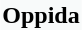<table align=center>
<tr>
<th style="color: #black; background-color: #f8fafa; font-size: 100%" align="center" colspan="2">Oppida</th>
</tr>
<tr>
<td></td>
</tr>
</table>
